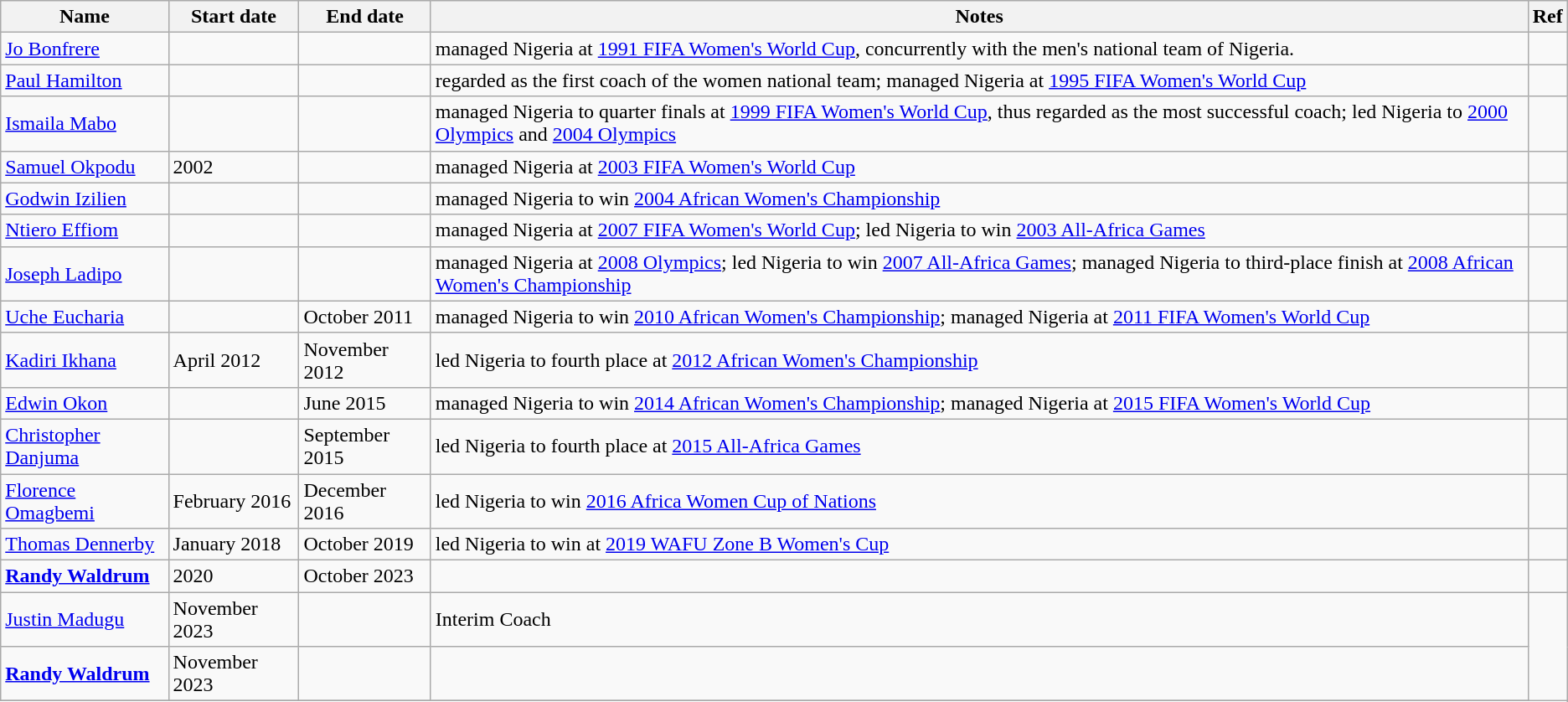<table class="wikitable sortable">
<tr>
<th>Name</th>
<th>Start date</th>
<th>End date</th>
<th>Notes</th>
<th>Ref</th>
</tr>
<tr>
<td> <a href='#'>Jo Bonfrere</a></td>
<td></td>
<td></td>
<td>managed Nigeria at <a href='#'>1991 FIFA Women's World Cup</a>, concurrently with the men's national team of Nigeria.</td>
<td></td>
</tr>
<tr>
<td> <a href='#'>Paul Hamilton</a></td>
<td></td>
<td></td>
<td>regarded as the first coach of the women national team; managed Nigeria at <a href='#'>1995 FIFA Women's World Cup</a></td>
<td></td>
</tr>
<tr>
<td> <a href='#'>Ismaila Mabo</a></td>
<td></td>
<td></td>
<td>managed Nigeria to quarter finals at <a href='#'>1999 FIFA Women's World Cup</a>, thus regarded as the most successful coach; led Nigeria to <a href='#'>2000 Olympics</a> and <a href='#'>2004 Olympics</a></td>
<td></td>
</tr>
<tr>
<td> <a href='#'>Samuel Okpodu</a></td>
<td>2002</td>
<td></td>
<td>managed Nigeria at <a href='#'>2003 FIFA Women's World Cup</a></td>
<td></td>
</tr>
<tr>
<td><a href='#'>Godwin Izilien</a></td>
<td></td>
<td></td>
<td>managed Nigeria to win <a href='#'>2004 African Women's Championship</a></td>
<td></td>
</tr>
<tr>
<td> <a href='#'>Ntiero Effiom</a></td>
<td></td>
<td></td>
<td>managed Nigeria at <a href='#'>2007 FIFA Women's World Cup</a>; led Nigeria to win <a href='#'>2003 All-Africa Games</a></td>
<td></td>
</tr>
<tr>
<td> <a href='#'>Joseph Ladipo</a></td>
<td></td>
<td></td>
<td>managed Nigeria at <a href='#'>2008 Olympics</a>; led Nigeria to win <a href='#'>2007 All-Africa Games</a>; managed Nigeria to third-place finish at <a href='#'>2008 African Women's Championship</a></td>
<td></td>
</tr>
<tr>
<td> <a href='#'>Uche Eucharia</a></td>
<td></td>
<td>October 2011</td>
<td>managed Nigeria to win <a href='#'>2010 African Women's Championship</a>; managed Nigeria at <a href='#'>2011 FIFA Women's World Cup</a></td>
<td></td>
</tr>
<tr>
<td> <a href='#'>Kadiri Ikhana</a></td>
<td>April 2012</td>
<td>November 2012</td>
<td>led Nigeria to fourth place at <a href='#'>2012 African Women's Championship</a></td>
<td></td>
</tr>
<tr>
<td> <a href='#'>Edwin Okon</a></td>
<td></td>
<td>June 2015</td>
<td>managed Nigeria to win <a href='#'>2014 African Women's Championship</a>; managed Nigeria at <a href='#'>2015 FIFA Women's World Cup</a></td>
<td></td>
</tr>
<tr>
<td> <a href='#'>Christopher Danjuma</a></td>
<td></td>
<td>September 2015</td>
<td>led Nigeria to fourth place at <a href='#'>2015 All-Africa Games</a></td>
<td></td>
</tr>
<tr>
<td> <a href='#'>Florence Omagbemi</a></td>
<td>February 2016</td>
<td>December 2016</td>
<td>led Nigeria to win <a href='#'>2016 Africa Women Cup of Nations</a></td>
<td></td>
</tr>
<tr>
<td> <a href='#'>Thomas Dennerby</a></td>
<td>January 2018</td>
<td>October 2019</td>
<td>led Nigeria to win at <a href='#'>2019 WAFU Zone B Women's Cup</a></td>
<td></td>
</tr>
<tr>
<td> <strong><a href='#'>Randy Waldrum</a></strong></td>
<td>2020</td>
<td>October 2023</td>
<td></td>
<td></td>
</tr>
<tr>
<td> <a href='#'>Justin Madugu</a></td>
<td>November 2023</td>
<td></td>
<td>Interim Coach</td>
</tr>
<tr>
<td> <strong><a href='#'>Randy Waldrum</a></strong></td>
<td>November 2023</td>
<td></td>
<td></td>
</tr>
<tr>
</tr>
</table>
